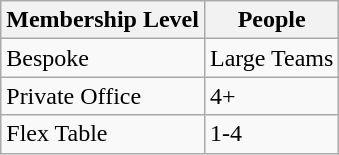<table class="wikitable">
<tr>
<th>Membership Level</th>
<th>People</th>
</tr>
<tr>
<td>Bespoke</td>
<td>Large Teams</td>
</tr>
<tr>
<td>Private Office</td>
<td>4+</td>
</tr>
<tr>
<td>Flex Table</td>
<td>1-4</td>
</tr>
</table>
